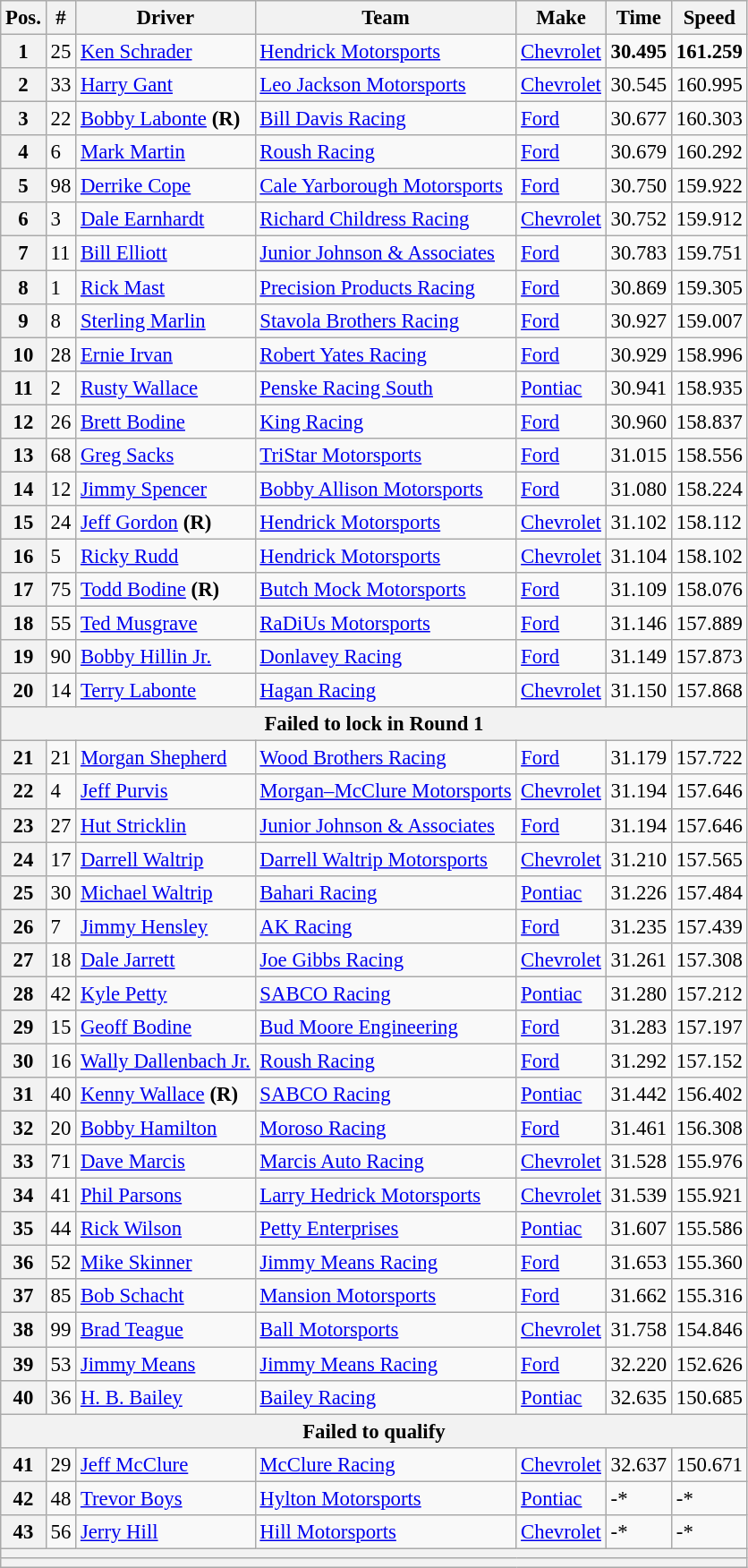<table class="wikitable" style="font-size:95%">
<tr>
<th>Pos.</th>
<th>#</th>
<th>Driver</th>
<th>Team</th>
<th>Make</th>
<th>Time</th>
<th>Speed</th>
</tr>
<tr>
<th>1</th>
<td>25</td>
<td><a href='#'>Ken Schrader</a></td>
<td><a href='#'>Hendrick Motorsports</a></td>
<td><a href='#'>Chevrolet</a></td>
<td><strong>30.495</strong></td>
<td><strong>161.259</strong></td>
</tr>
<tr>
<th>2</th>
<td>33</td>
<td><a href='#'>Harry Gant</a></td>
<td><a href='#'>Leo Jackson Motorsports</a></td>
<td><a href='#'>Chevrolet</a></td>
<td>30.545</td>
<td>160.995</td>
</tr>
<tr>
<th>3</th>
<td>22</td>
<td><a href='#'>Bobby Labonte</a> <strong>(R)</strong></td>
<td><a href='#'>Bill Davis Racing</a></td>
<td><a href='#'>Ford</a></td>
<td>30.677</td>
<td>160.303</td>
</tr>
<tr>
<th>4</th>
<td>6</td>
<td><a href='#'>Mark Martin</a></td>
<td><a href='#'>Roush Racing</a></td>
<td><a href='#'>Ford</a></td>
<td>30.679</td>
<td>160.292</td>
</tr>
<tr>
<th>5</th>
<td>98</td>
<td><a href='#'>Derrike Cope</a></td>
<td><a href='#'>Cale Yarborough Motorsports</a></td>
<td><a href='#'>Ford</a></td>
<td>30.750</td>
<td>159.922</td>
</tr>
<tr>
<th>6</th>
<td>3</td>
<td><a href='#'>Dale Earnhardt</a></td>
<td><a href='#'>Richard Childress Racing</a></td>
<td><a href='#'>Chevrolet</a></td>
<td>30.752</td>
<td>159.912</td>
</tr>
<tr>
<th>7</th>
<td>11</td>
<td><a href='#'>Bill Elliott</a></td>
<td><a href='#'>Junior Johnson & Associates</a></td>
<td><a href='#'>Ford</a></td>
<td>30.783</td>
<td>159.751</td>
</tr>
<tr>
<th>8</th>
<td>1</td>
<td><a href='#'>Rick Mast</a></td>
<td><a href='#'>Precision Products Racing</a></td>
<td><a href='#'>Ford</a></td>
<td>30.869</td>
<td>159.305</td>
</tr>
<tr>
<th>9</th>
<td>8</td>
<td><a href='#'>Sterling Marlin</a></td>
<td><a href='#'>Stavola Brothers Racing</a></td>
<td><a href='#'>Ford</a></td>
<td>30.927</td>
<td>159.007</td>
</tr>
<tr>
<th>10</th>
<td>28</td>
<td><a href='#'>Ernie Irvan</a></td>
<td><a href='#'>Robert Yates Racing</a></td>
<td><a href='#'>Ford</a></td>
<td>30.929</td>
<td>158.996</td>
</tr>
<tr>
<th>11</th>
<td>2</td>
<td><a href='#'>Rusty Wallace</a></td>
<td><a href='#'>Penske Racing South</a></td>
<td><a href='#'>Pontiac</a></td>
<td>30.941</td>
<td>158.935</td>
</tr>
<tr>
<th>12</th>
<td>26</td>
<td><a href='#'>Brett Bodine</a></td>
<td><a href='#'>King Racing</a></td>
<td><a href='#'>Ford</a></td>
<td>30.960</td>
<td>158.837</td>
</tr>
<tr>
<th>13</th>
<td>68</td>
<td><a href='#'>Greg Sacks</a></td>
<td><a href='#'>TriStar Motorsports</a></td>
<td><a href='#'>Ford</a></td>
<td>31.015</td>
<td>158.556</td>
</tr>
<tr>
<th>14</th>
<td>12</td>
<td><a href='#'>Jimmy Spencer</a></td>
<td><a href='#'>Bobby Allison Motorsports</a></td>
<td><a href='#'>Ford</a></td>
<td>31.080</td>
<td>158.224</td>
</tr>
<tr>
<th>15</th>
<td>24</td>
<td><a href='#'>Jeff Gordon</a> <strong>(R)</strong></td>
<td><a href='#'>Hendrick Motorsports</a></td>
<td><a href='#'>Chevrolet</a></td>
<td>31.102</td>
<td>158.112</td>
</tr>
<tr>
<th>16</th>
<td>5</td>
<td><a href='#'>Ricky Rudd</a></td>
<td><a href='#'>Hendrick Motorsports</a></td>
<td><a href='#'>Chevrolet</a></td>
<td>31.104</td>
<td>158.102</td>
</tr>
<tr>
<th>17</th>
<td>75</td>
<td><a href='#'>Todd Bodine</a> <strong>(R)</strong></td>
<td><a href='#'>Butch Mock Motorsports</a></td>
<td><a href='#'>Ford</a></td>
<td>31.109</td>
<td>158.076</td>
</tr>
<tr>
<th>18</th>
<td>55</td>
<td><a href='#'>Ted Musgrave</a></td>
<td><a href='#'>RaDiUs Motorsports</a></td>
<td><a href='#'>Ford</a></td>
<td>31.146</td>
<td>157.889</td>
</tr>
<tr>
<th>19</th>
<td>90</td>
<td><a href='#'>Bobby Hillin Jr.</a></td>
<td><a href='#'>Donlavey Racing</a></td>
<td><a href='#'>Ford</a></td>
<td>31.149</td>
<td>157.873</td>
</tr>
<tr>
<th>20</th>
<td>14</td>
<td><a href='#'>Terry Labonte</a></td>
<td><a href='#'>Hagan Racing</a></td>
<td><a href='#'>Chevrolet</a></td>
<td>31.150</td>
<td>157.868</td>
</tr>
<tr>
<th colspan="7">Failed to lock in Round 1</th>
</tr>
<tr>
<th>21</th>
<td>21</td>
<td><a href='#'>Morgan Shepherd</a></td>
<td><a href='#'>Wood Brothers Racing</a></td>
<td><a href='#'>Ford</a></td>
<td>31.179</td>
<td>157.722</td>
</tr>
<tr>
<th>22</th>
<td>4</td>
<td><a href='#'>Jeff Purvis</a></td>
<td><a href='#'>Morgan–McClure Motorsports</a></td>
<td><a href='#'>Chevrolet</a></td>
<td>31.194</td>
<td>157.646</td>
</tr>
<tr>
<th>23</th>
<td>27</td>
<td><a href='#'>Hut Stricklin</a></td>
<td><a href='#'>Junior Johnson & Associates</a></td>
<td><a href='#'>Ford</a></td>
<td>31.194</td>
<td>157.646</td>
</tr>
<tr>
<th>24</th>
<td>17</td>
<td><a href='#'>Darrell Waltrip</a></td>
<td><a href='#'>Darrell Waltrip Motorsports</a></td>
<td><a href='#'>Chevrolet</a></td>
<td>31.210</td>
<td>157.565</td>
</tr>
<tr>
<th>25</th>
<td>30</td>
<td><a href='#'>Michael Waltrip</a></td>
<td><a href='#'>Bahari Racing</a></td>
<td><a href='#'>Pontiac</a></td>
<td>31.226</td>
<td>157.484</td>
</tr>
<tr>
<th>26</th>
<td>7</td>
<td><a href='#'>Jimmy Hensley</a></td>
<td><a href='#'>AK Racing</a></td>
<td><a href='#'>Ford</a></td>
<td>31.235</td>
<td>157.439</td>
</tr>
<tr>
<th>27</th>
<td>18</td>
<td><a href='#'>Dale Jarrett</a></td>
<td><a href='#'>Joe Gibbs Racing</a></td>
<td><a href='#'>Chevrolet</a></td>
<td>31.261</td>
<td>157.308</td>
</tr>
<tr>
<th>28</th>
<td>42</td>
<td><a href='#'>Kyle Petty</a></td>
<td><a href='#'>SABCO Racing</a></td>
<td><a href='#'>Pontiac</a></td>
<td>31.280</td>
<td>157.212</td>
</tr>
<tr>
<th>29</th>
<td>15</td>
<td><a href='#'>Geoff Bodine</a></td>
<td><a href='#'>Bud Moore Engineering</a></td>
<td><a href='#'>Ford</a></td>
<td>31.283</td>
<td>157.197</td>
</tr>
<tr>
<th>30</th>
<td>16</td>
<td><a href='#'>Wally Dallenbach Jr.</a></td>
<td><a href='#'>Roush Racing</a></td>
<td><a href='#'>Ford</a></td>
<td>31.292</td>
<td>157.152</td>
</tr>
<tr>
<th>31</th>
<td>40</td>
<td><a href='#'>Kenny Wallace</a> <strong>(R)</strong></td>
<td><a href='#'>SABCO Racing</a></td>
<td><a href='#'>Pontiac</a></td>
<td>31.442</td>
<td>156.402</td>
</tr>
<tr>
<th>32</th>
<td>20</td>
<td><a href='#'>Bobby Hamilton</a></td>
<td><a href='#'>Moroso Racing</a></td>
<td><a href='#'>Ford</a></td>
<td>31.461</td>
<td>156.308</td>
</tr>
<tr>
<th>33</th>
<td>71</td>
<td><a href='#'>Dave Marcis</a></td>
<td><a href='#'>Marcis Auto Racing</a></td>
<td><a href='#'>Chevrolet</a></td>
<td>31.528</td>
<td>155.976</td>
</tr>
<tr>
<th>34</th>
<td>41</td>
<td><a href='#'>Phil Parsons</a></td>
<td><a href='#'>Larry Hedrick Motorsports</a></td>
<td><a href='#'>Chevrolet</a></td>
<td>31.539</td>
<td>155.921</td>
</tr>
<tr>
<th>35</th>
<td>44</td>
<td><a href='#'>Rick Wilson</a></td>
<td><a href='#'>Petty Enterprises</a></td>
<td><a href='#'>Pontiac</a></td>
<td>31.607</td>
<td>155.586</td>
</tr>
<tr>
<th>36</th>
<td>52</td>
<td><a href='#'>Mike Skinner</a></td>
<td><a href='#'>Jimmy Means Racing</a></td>
<td><a href='#'>Ford</a></td>
<td>31.653</td>
<td>155.360</td>
</tr>
<tr>
<th>37</th>
<td>85</td>
<td><a href='#'>Bob Schacht</a></td>
<td><a href='#'>Mansion Motorsports</a></td>
<td><a href='#'>Ford</a></td>
<td>31.662</td>
<td>155.316</td>
</tr>
<tr>
<th>38</th>
<td>99</td>
<td><a href='#'>Brad Teague</a></td>
<td><a href='#'>Ball Motorsports</a></td>
<td><a href='#'>Chevrolet</a></td>
<td>31.758</td>
<td>154.846</td>
</tr>
<tr>
<th>39</th>
<td>53</td>
<td><a href='#'>Jimmy Means</a></td>
<td><a href='#'>Jimmy Means Racing</a></td>
<td><a href='#'>Ford</a></td>
<td>32.220</td>
<td>152.626</td>
</tr>
<tr>
<th>40</th>
<td>36</td>
<td><a href='#'>H. B. Bailey</a></td>
<td><a href='#'>Bailey Racing</a></td>
<td><a href='#'>Pontiac</a></td>
<td>32.635</td>
<td>150.685</td>
</tr>
<tr>
<th colspan="7">Failed to qualify</th>
</tr>
<tr>
<th>41</th>
<td>29</td>
<td><a href='#'>Jeff McClure</a></td>
<td><a href='#'>McClure Racing</a></td>
<td><a href='#'>Chevrolet</a></td>
<td>32.637</td>
<td>150.671</td>
</tr>
<tr>
<th>42</th>
<td>48</td>
<td><a href='#'>Trevor Boys</a></td>
<td><a href='#'>Hylton Motorsports</a></td>
<td><a href='#'>Pontiac</a></td>
<td>-*</td>
<td>-*</td>
</tr>
<tr>
<th>43</th>
<td>56</td>
<td><a href='#'>Jerry Hill</a></td>
<td><a href='#'>Hill Motorsports</a></td>
<td><a href='#'>Chevrolet</a></td>
<td>-*</td>
<td>-*</td>
</tr>
<tr>
<th colspan="7"></th>
</tr>
<tr>
<th colspan="7"></th>
</tr>
</table>
